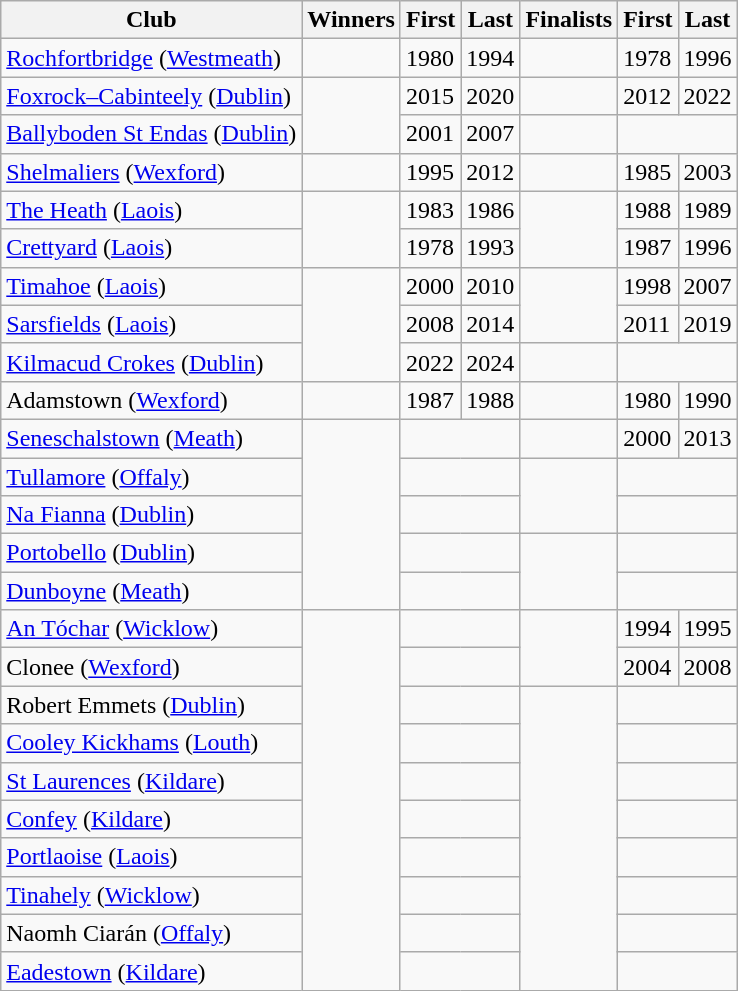<table class="wikitable">
<tr>
<th>Club</th>
<th>Winners</th>
<th>First</th>
<th>Last</th>
<th>Finalists</th>
<th>First</th>
<th>Last</th>
</tr>
<tr>
<td> <a href='#'>Rochfortbridge</a> (<a href='#'>Westmeath</a>)</td>
<td></td>
<td>1980</td>
<td>1994</td>
<td></td>
<td>1978</td>
<td>1996</td>
</tr>
<tr>
<td> <a href='#'>Foxrock–Cabinteely</a> (<a href='#'>Dublin</a>)</td>
<td rowspan = "2"></td>
<td>2015</td>
<td>2020</td>
<td></td>
<td>2012</td>
<td>2022</td>
</tr>
<tr>
<td> <a href='#'>Ballyboden St Endas</a> (<a href='#'>Dublin</a>)</td>
<td>2001</td>
<td>2007</td>
<td></td>
<td colspan = "2"></td>
</tr>
<tr>
<td> <a href='#'>Shelmaliers</a> (<a href='#'>Wexford</a>)</td>
<td></td>
<td>1995</td>
<td>2012</td>
<td></td>
<td>1985</td>
<td>2003</td>
</tr>
<tr>
<td> <a href='#'>The Heath</a> (<a href='#'>Laois</a>)</td>
<td rowspan = "2"></td>
<td>1983</td>
<td>1986</td>
<td rowspan = "2"></td>
<td>1988</td>
<td>1989</td>
</tr>
<tr>
<td> <a href='#'>Crettyard</a> (<a href='#'>Laois</a>)</td>
<td>1978</td>
<td>1993</td>
<td>1987</td>
<td>1996</td>
</tr>
<tr>
<td>  <a href='#'>Timahoe</a> (<a href='#'>Laois</a>)</td>
<td rowspan="3"></td>
<td>2000</td>
<td>2010</td>
<td rowspan="2"></td>
<td>1998</td>
<td>2007</td>
</tr>
<tr>
<td> <a href='#'>Sarsfields</a> (<a href='#'>Laois</a>)</td>
<td>2008</td>
<td>2014</td>
<td>2011</td>
<td>2019</td>
</tr>
<tr>
<td> <a href='#'>Kilmacud Crokes</a> (<a href='#'>Dublin</a>)</td>
<td>2022</td>
<td>2024</td>
<td></td>
<td colspan="2"></td>
</tr>
<tr>
<td> Adamstown (<a href='#'>Wexford</a>)</td>
<td></td>
<td>1987</td>
<td>1988</td>
<td></td>
<td>1980</td>
<td>1990</td>
</tr>
<tr>
<td> <a href='#'>Seneschalstown</a> (<a href='#'>Meath</a>)</td>
<td rowspan="5"></td>
<td colspan="2"></td>
<td></td>
<td>2000</td>
<td>2013</td>
</tr>
<tr>
<td> <a href='#'>Tullamore</a> (<a href='#'>Offaly</a>)</td>
<td colspan="2"></td>
<td rowspan = "2"></td>
<td colspan="2"></td>
</tr>
<tr>
<td> <a href='#'>Na Fianna</a> (<a href='#'>Dublin</a>)</td>
<td colspan="2"></td>
<td colspan="2"></td>
</tr>
<tr>
<td> <a href='#'>Portobello</a> (<a href='#'>Dublin</a>)</td>
<td colspan="2"></td>
<td rowspan = "2"></td>
<td colspan="2"></td>
</tr>
<tr>
<td> <a href='#'>Dunboyne</a> (<a href='#'>Meath</a>)</td>
<td colspan="2"></td>
<td colspan="2"></td>
</tr>
<tr>
<td> <a href='#'>An Tóchar</a> (<a href='#'>Wicklow</a>)</td>
<td rowspan = "10"></td>
<td colspan="2"></td>
<td rowspan = "2"></td>
<td>1994</td>
<td>1995</td>
</tr>
<tr>
<td> Clonee (<a href='#'>Wexford</a>)</td>
<td colspan="2"></td>
<td>2004</td>
<td>2008</td>
</tr>
<tr>
<td> Robert Emmets (<a href='#'>Dublin</a>)</td>
<td colspan="2"></td>
<td rowspan = "8"></td>
<td colspan="2"></td>
</tr>
<tr>
<td> <a href='#'>Cooley Kickhams</a> (<a href='#'>Louth</a>)</td>
<td colspan="2"></td>
<td colspan="2"></td>
</tr>
<tr>
<td> <a href='#'>St Laurences</a> (<a href='#'>Kildare</a>)</td>
<td colspan="2"></td>
<td colspan="2"></td>
</tr>
<tr>
<td> <a href='#'>Confey</a> (<a href='#'>Kildare</a>)</td>
<td colspan="2"></td>
<td colspan="2"></td>
</tr>
<tr>
<td> <a href='#'>Portlaoise</a> (<a href='#'>Laois</a>)</td>
<td colspan="2"></td>
<td colspan="2"></td>
</tr>
<tr>
<td> <a href='#'>Tinahely</a> (<a href='#'>Wicklow</a>)</td>
<td colspan="2"></td>
<td colspan="2"></td>
</tr>
<tr>
<td> Naomh Ciarán (<a href='#'>Offaly</a>)</td>
<td colspan="2"></td>
<td colspan="2"></td>
</tr>
<tr>
<td> <a href='#'>Eadestown</a> (<a href='#'>Kildare</a>)</td>
<td colspan="2"></td>
<td colspan="2"></td>
</tr>
</table>
